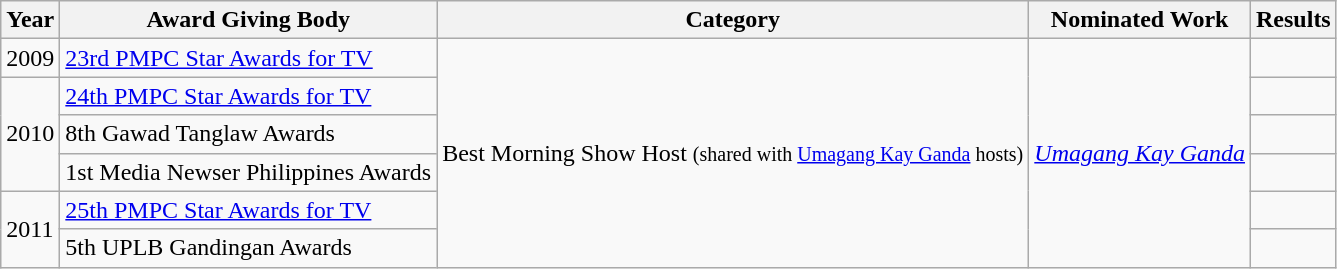<table class="wikitable">
<tr>
<th>Year</th>
<th>Award Giving Body</th>
<th>Category</th>
<th>Nominated Work</th>
<th>Results</th>
</tr>
<tr>
<td>2009</td>
<td><a href='#'>23rd PMPC Star Awards for TV</a></td>
<td rowspan=6>Best Morning Show Host <small>(shared with <a href='#'>Umagang Kay Ganda</a> hosts)</small></td>
<td rowspan=6><em><a href='#'>Umagang Kay Ganda</a></em></td>
<td></td>
</tr>
<tr>
<td rowspan=3>2010</td>
<td><a href='#'>24th PMPC Star Awards for TV</a></td>
<td></td>
</tr>
<tr>
<td>8th Gawad Tanglaw Awards</td>
<td></td>
</tr>
<tr>
<td>1st Media Newser Philippines Awards</td>
<td></td>
</tr>
<tr>
<td rowspan=2>2011</td>
<td><a href='#'>25th PMPC Star Awards for TV</a></td>
<td></td>
</tr>
<tr>
<td>5th UPLB Gandingan Awards</td>
<td></td>
</tr>
</table>
